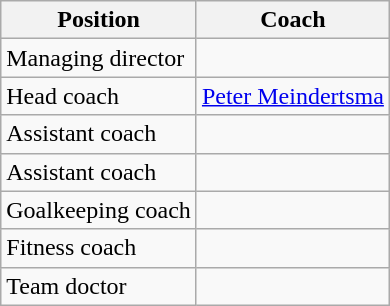<table class="wikitable">
<tr>
<th>Position</th>
<th>Coach</th>
</tr>
<tr>
<td>Managing director</td>
<td></td>
</tr>
<tr>
<td>Head coach</td>
<td> <a href='#'>Peter Meindertsma</a></td>
</tr>
<tr>
<td>Assistant coach</td>
<td></td>
</tr>
<tr>
<td>Assistant coach</td>
<td></td>
</tr>
<tr>
<td>Goalkeeping coach</td>
<td></td>
</tr>
<tr>
<td>Fitness coach</td>
<td></td>
</tr>
<tr>
<td>Team doctor</td>
<td></td>
</tr>
</table>
